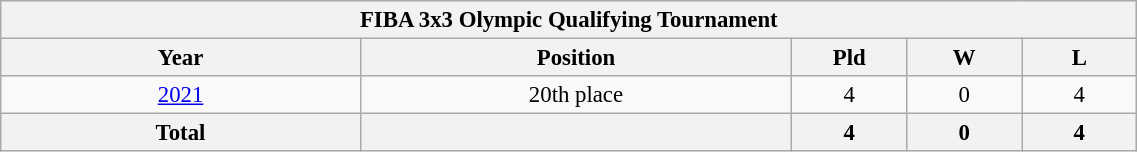<table class="wikitable collapsible autocollapse" style="text-align: center; font-size:95%;" width=60%>
<tr>
<th colspan=9>FIBA 3x3 Olympic Qualifying Tournament</th>
</tr>
<tr>
<th width=25%>Year</th>
<th width=30%>Position</th>
<th width=8%>Pld</th>
<th width=8%>W</th>
<th width=8%>L</th>
</tr>
<tr>
<td> <a href='#'>2021</a></td>
<td>20th place</td>
<td>4</td>
<td>0</td>
<td>4</td>
</tr>
<tr>
<th><strong>Total</strong></th>
<th></th>
<th>4</th>
<th>0</th>
<th>4</th>
</tr>
</table>
